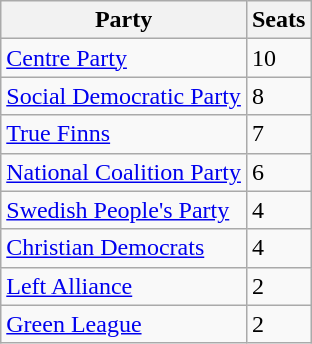<table class="wikitable sortable">
<tr>
<th>Party</th>
<th>Seats</th>
</tr>
<tr>
<td><a href='#'>Centre Party</a></td>
<td>10</td>
</tr>
<tr>
<td><a href='#'>Social Democratic Party</a></td>
<td>8</td>
</tr>
<tr>
<td><a href='#'>True Finns</a></td>
<td>7</td>
</tr>
<tr>
<td><a href='#'>National Coalition Party</a></td>
<td>6</td>
</tr>
<tr>
<td><a href='#'>Swedish People's Party</a></td>
<td>4</td>
</tr>
<tr>
<td><a href='#'>Christian Democrats</a></td>
<td>4</td>
</tr>
<tr>
<td><a href='#'>Left Alliance</a></td>
<td>2</td>
</tr>
<tr>
<td><a href='#'>Green League</a></td>
<td>2</td>
</tr>
</table>
